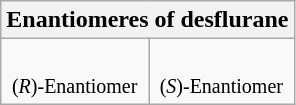<table class="wikitable" style="text-align:center">
<tr class="hintergrundfarbe6">
<th colspan="2">Enantiomeres of desflurane</th>
</tr>
<tr>
<td><br><small>(<em>R</em>)-Enantiomer</small></td>
<td><br><small>(<em>S</em>)-Enantiomer</small></td>
</tr>
</table>
